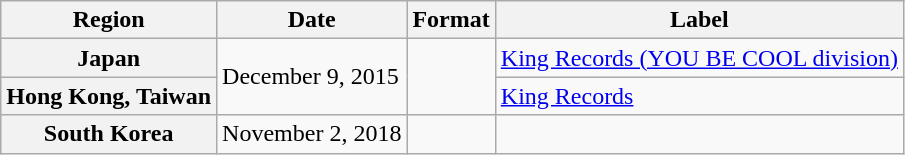<table class="wikitable plainrowheaders">
<tr>
<th>Region</th>
<th>Date</th>
<th>Format</th>
<th>Label</th>
</tr>
<tr>
<th scope="row">Japan</th>
<td rowspan="2">December 9, 2015</td>
<td rowspan="2"></td>
<td><a href='#'>King Records (YOU BE COOL division)</a></td>
</tr>
<tr>
<th scope="row">Hong Kong, Taiwan</th>
<td><a href='#'>King Records</a></td>
</tr>
<tr>
<th scope="row">South Korea</th>
<td>November 2, 2018</td>
<td></td>
<td></td>
</tr>
</table>
